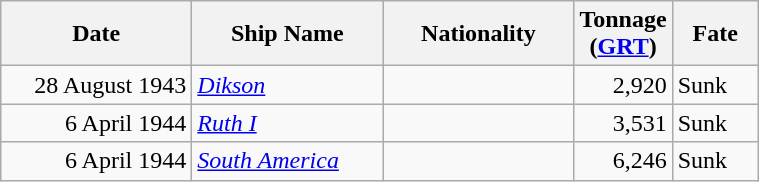<table class="wikitable sortable">
<tr>
<th width="120px">Date</th>
<th width="120px">Ship Name</th>
<th width="120px">Nationality</th>
<th width="25px">Tonnage <br>(<a href='#'>GRT</a>)</th>
<th width="50px">Fate</th>
</tr>
<tr>
<td align="right">28 August 1943</td>
<td align="left"><a href='#'><em>Dikson</em></a></td>
<td align="left"></td>
<td align="right">2,920</td>
<td align="left">Sunk</td>
</tr>
<tr>
<td align="right">6 April 1944</td>
<td align="left"><a href='#'><em>Ruth I</em></a></td>
<td align="left"></td>
<td align="right">3,531</td>
<td align="left">Sunk</td>
</tr>
<tr>
<td align="right">6 April 1944</td>
<td align="left"><a href='#'><em>South America</em></a></td>
<td align="left"></td>
<td align="right">6,246</td>
<td align="left">Sunk</td>
</tr>
</table>
